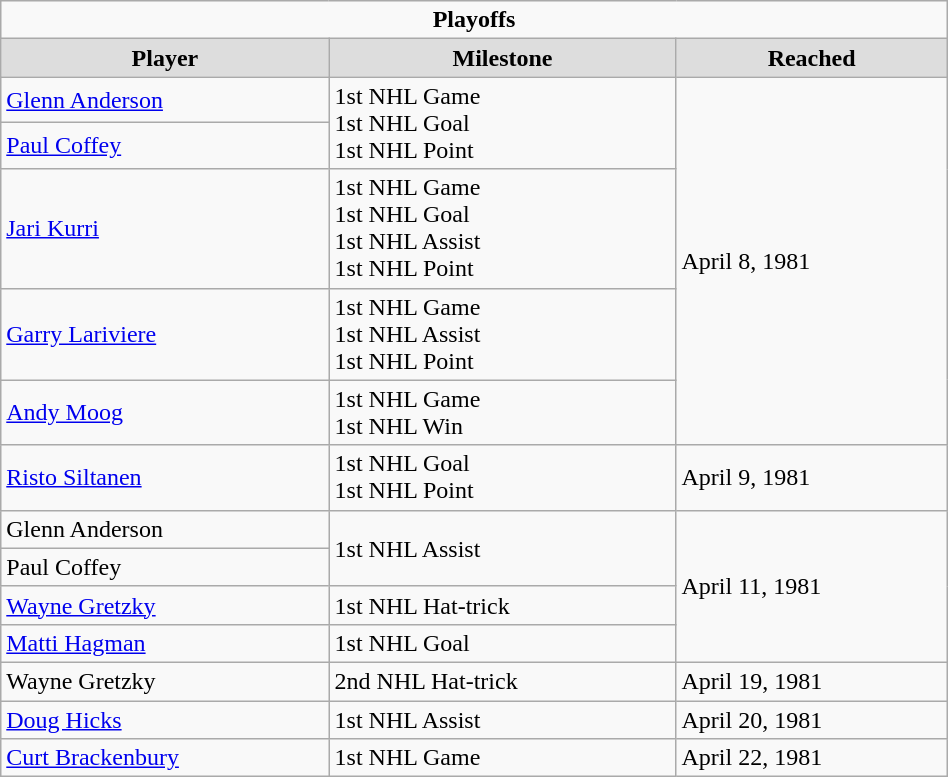<table class="wikitable" style="width:50%;">
<tr>
<td colspan="10" style="text-align:center;"><strong>Playoffs</strong></td>
</tr>
<tr style="text-align:center; background:#ddd;">
<td><strong>Player</strong></td>
<td><strong>Milestone</strong></td>
<td><strong>Reached</strong></td>
</tr>
<tr>
<td><a href='#'>Glenn Anderson</a></td>
<td rowspan="2">1st NHL Game<br>1st NHL Goal<br>1st NHL Point</td>
<td rowspan="5">April 8, 1981</td>
</tr>
<tr>
<td><a href='#'>Paul Coffey</a></td>
</tr>
<tr>
<td><a href='#'>Jari Kurri</a></td>
<td>1st NHL Game<br>1st NHL Goal<br>1st NHL Assist<br>1st NHL Point</td>
</tr>
<tr>
<td><a href='#'>Garry Lariviere</a></td>
<td>1st NHL Game<br>1st NHL Assist<br>1st NHL Point</td>
</tr>
<tr>
<td><a href='#'>Andy Moog</a></td>
<td>1st NHL Game<br>1st NHL Win</td>
</tr>
<tr>
<td><a href='#'>Risto Siltanen</a></td>
<td>1st NHL Goal<br>1st NHL Point</td>
<td>April 9, 1981</td>
</tr>
<tr>
<td>Glenn Anderson</td>
<td rowspan="2">1st NHL Assist</td>
<td rowspan="4">April 11, 1981</td>
</tr>
<tr>
<td>Paul Coffey</td>
</tr>
<tr>
<td><a href='#'>Wayne Gretzky</a></td>
<td>1st NHL Hat-trick</td>
</tr>
<tr>
<td><a href='#'>Matti Hagman</a></td>
<td>1st NHL Goal</td>
</tr>
<tr>
<td>Wayne Gretzky</td>
<td>2nd NHL Hat-trick</td>
<td>April 19, 1981</td>
</tr>
<tr>
<td><a href='#'>Doug Hicks</a></td>
<td>1st NHL Assist</td>
<td>April 20, 1981</td>
</tr>
<tr>
<td><a href='#'>Curt Brackenbury</a></td>
<td>1st NHL Game</td>
<td>April 22, 1981</td>
</tr>
</table>
